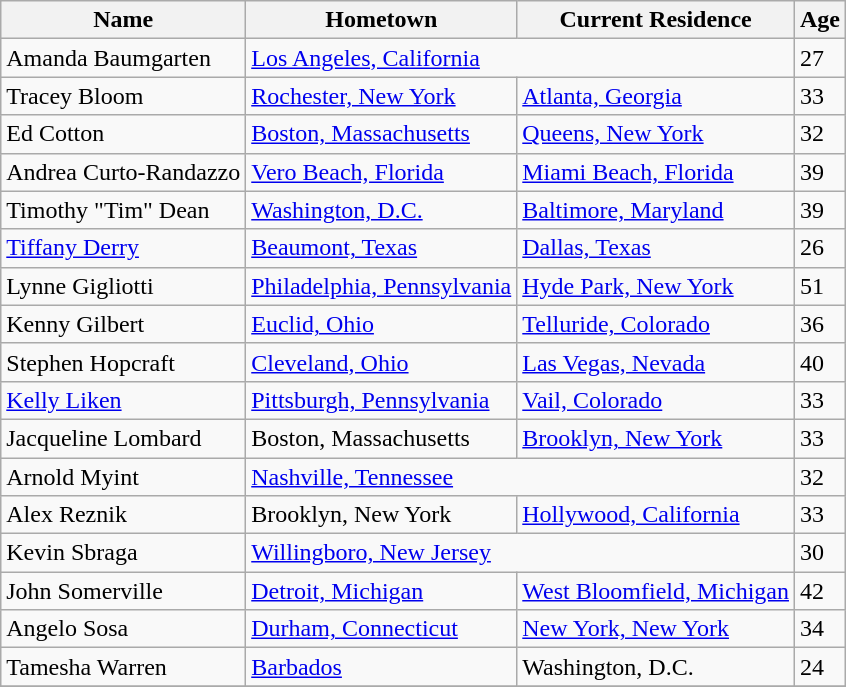<table class="wikitable sortable">
<tr>
<th>Name</th>
<th>Hometown</th>
<th>Current Residence</th>
<th>Age</th>
</tr>
<tr>
<td>Amanda Baumgarten</td>
<td colspan="2"><a href='#'>Los Angeles, California</a></td>
<td>27</td>
</tr>
<tr>
<td>Tracey Bloom</td>
<td><a href='#'>Rochester, New York</a></td>
<td><a href='#'>Atlanta, Georgia</a></td>
<td>33</td>
</tr>
<tr>
<td>Ed Cotton</td>
<td><a href='#'>Boston, Massachusetts</a></td>
<td><a href='#'>Queens, New York</a></td>
<td>32</td>
</tr>
<tr>
<td>Andrea Curto-Randazzo</td>
<td><a href='#'>Vero Beach, Florida</a></td>
<td><a href='#'>Miami Beach, Florida</a></td>
<td>39</td>
</tr>
<tr>
<td>Timothy "Tim" Dean</td>
<td><a href='#'>Washington, D.C.</a></td>
<td><a href='#'>Baltimore, Maryland</a></td>
<td>39</td>
</tr>
<tr>
<td><a href='#'>Tiffany Derry</a></td>
<td><a href='#'>Beaumont, Texas</a></td>
<td><a href='#'>Dallas, Texas</a></td>
<td>26</td>
</tr>
<tr>
<td>Lynne Gigliotti</td>
<td><a href='#'>Philadelphia, Pennsylvania</a></td>
<td><a href='#'>Hyde Park, New York</a></td>
<td>51</td>
</tr>
<tr>
<td>Kenny Gilbert</td>
<td><a href='#'>Euclid, Ohio</a></td>
<td><a href='#'>Telluride, Colorado</a></td>
<td>36</td>
</tr>
<tr>
<td>Stephen Hopcraft</td>
<td><a href='#'>Cleveland, Ohio</a></td>
<td><a href='#'>Las Vegas, Nevada</a></td>
<td>40</td>
</tr>
<tr>
<td><a href='#'>Kelly Liken</a></td>
<td><a href='#'>Pittsburgh, Pennsylvania</a></td>
<td><a href='#'>Vail, Colorado</a></td>
<td>33</td>
</tr>
<tr>
<td>Jacqueline Lombard</td>
<td>Boston, Massachusetts</td>
<td><a href='#'>Brooklyn, New York</a></td>
<td>33</td>
</tr>
<tr>
<td>Arnold Myint</td>
<td colspan="2"><a href='#'>Nashville, Tennessee</a></td>
<td>32</td>
</tr>
<tr>
<td>Alex Reznik</td>
<td>Brooklyn, New York</td>
<td><a href='#'>Hollywood, California</a></td>
<td>33</td>
</tr>
<tr>
<td>Kevin Sbraga</td>
<td colspan="2"><a href='#'>Willingboro, New Jersey</a></td>
<td>30</td>
</tr>
<tr>
<td>John Somerville</td>
<td><a href='#'>Detroit, Michigan</a></td>
<td><a href='#'>West Bloomfield, Michigan</a></td>
<td>42</td>
</tr>
<tr>
<td>Angelo Sosa</td>
<td><a href='#'>Durham, Connecticut</a></td>
<td><a href='#'>New York, New York</a></td>
<td>34</td>
</tr>
<tr>
<td>Tamesha Warren</td>
<td><a href='#'>Barbados</a></td>
<td>Washington, D.C.</td>
<td>24</td>
</tr>
<tr>
</tr>
</table>
